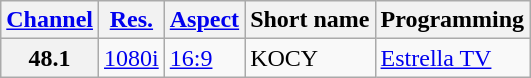<table class="wikitable">
<tr>
<th scope = "col"><a href='#'>Channel</a></th>
<th scope = "col"><a href='#'>Res.</a></th>
<th scope = "col"><a href='#'>Aspect</a></th>
<th scope = "col">Short name</th>
<th scope = "col">Programming</th>
</tr>
<tr>
<th scope = "row">48.1</th>
<td><a href='#'>1080i</a></td>
<td><a href='#'>16:9</a></td>
<td>KOCY</td>
<td><a href='#'>Estrella TV</a></td>
</tr>
</table>
